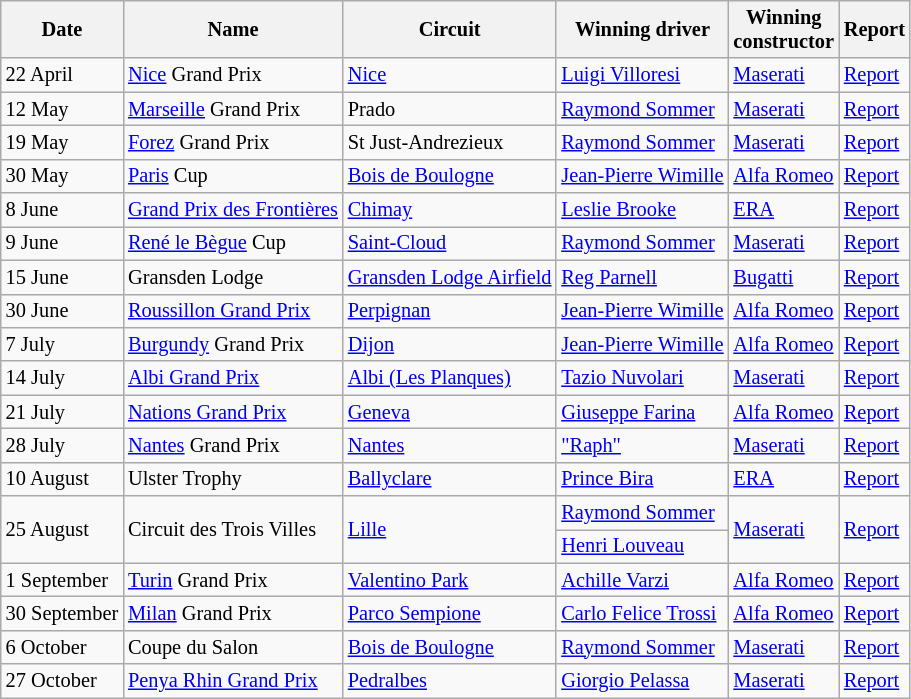<table class="wikitable" style="font-size:85%">
<tr>
<th>Date</th>
<th>Name</th>
<th>Circuit</th>
<th>Winning driver</th>
<th>Winning<br>constructor</th>
<th>Report</th>
</tr>
<tr>
<td>22 April</td>
<td> <a href='#'>Nice</a> Grand Prix</td>
<td><a href='#'>Nice</a></td>
<td> <a href='#'>Luigi Villoresi</a></td>
<td><a href='#'>Maserati</a></td>
<td><a href='#'>Report</a></td>
</tr>
<tr>
<td>12 May</td>
<td> <a href='#'>Marseille</a> Grand Prix</td>
<td>Prado</td>
<td> <a href='#'>Raymond Sommer</a></td>
<td><a href='#'>Maserati</a></td>
<td><a href='#'>Report</a></td>
</tr>
<tr>
<td>19 May</td>
<td> <a href='#'>Forez</a> Grand Prix</td>
<td>St Just-Andrezieux</td>
<td> <a href='#'>Raymond Sommer</a></td>
<td><a href='#'>Maserati</a></td>
<td><a href='#'>Report</a></td>
</tr>
<tr>
<td>30 May</td>
<td> <a href='#'>Paris</a> Cup</td>
<td><a href='#'>Bois de Boulogne</a></td>
<td nowrap> <a href='#'>Jean-Pierre Wimille</a></td>
<td><a href='#'>Alfa Romeo</a></td>
<td><a href='#'>Report</a></td>
</tr>
<tr>
<td>8 June</td>
<td nowrap> <a href='#'>Grand Prix des Frontières</a></td>
<td><a href='#'>Chimay</a></td>
<td> <a href='#'>Leslie Brooke</a></td>
<td><a href='#'>ERA</a></td>
<td><a href='#'>Report</a></td>
</tr>
<tr>
<td>9 June</td>
<td> <a href='#'>René le Bègue</a> Cup</td>
<td><a href='#'>Saint-Cloud</a></td>
<td> <a href='#'>Raymond Sommer</a></td>
<td><a href='#'>Maserati</a></td>
<td><a href='#'>Report</a></td>
</tr>
<tr>
<td>15 June</td>
<td> Gransden Lodge</td>
<td nowrap><a href='#'>Gransden Lodge Airfield</a></td>
<td> <a href='#'>Reg Parnell</a></td>
<td><a href='#'>Bugatti</a></td>
<td><a href='#'>Report</a></td>
</tr>
<tr>
<td>30 June</td>
<td> <a href='#'>Roussillon Grand Prix</a></td>
<td><a href='#'>Perpignan</a></td>
<td> <a href='#'>Jean-Pierre Wimille</a></td>
<td><a href='#'>Alfa Romeo</a></td>
<td><a href='#'>Report</a></td>
</tr>
<tr>
<td>7 July</td>
<td> <a href='#'>Burgundy</a> Grand Prix</td>
<td><a href='#'>Dijon</a></td>
<td> <a href='#'>Jean-Pierre Wimille</a></td>
<td><a href='#'>Alfa Romeo</a></td>
<td><a href='#'>Report</a></td>
</tr>
<tr>
<td>14 July</td>
<td> <a href='#'>Albi Grand Prix</a></td>
<td><a href='#'>Albi (Les Planques)</a></td>
<td> <a href='#'>Tazio Nuvolari</a></td>
<td><a href='#'>Maserati</a></td>
<td><a href='#'>Report</a></td>
</tr>
<tr>
<td>21 July</td>
<td> <a href='#'>Nations Grand Prix</a></td>
<td><a href='#'>Geneva</a></td>
<td> <a href='#'>Giuseppe Farina</a></td>
<td><a href='#'>Alfa Romeo</a></td>
<td><a href='#'>Report</a></td>
</tr>
<tr>
<td>28 July</td>
<td> <a href='#'>Nantes</a> Grand Prix</td>
<td><a href='#'>Nantes</a></td>
<td> <a href='#'>"Raph"</a></td>
<td><a href='#'>Maserati</a></td>
<td><a href='#'>Report</a></td>
</tr>
<tr>
<td>10 August</td>
<td> Ulster Trophy</td>
<td><a href='#'>Ballyclare</a></td>
<td> <a href='#'>Prince Bira</a></td>
<td><a href='#'>ERA</a></td>
<td><a href='#'>Report</a></td>
</tr>
<tr>
<td rowspan=2>25 August</td>
<td rowspan=2> Circuit des Trois Villes</td>
<td rowspan=2><a href='#'>Lille</a></td>
<td> <a href='#'>Raymond Sommer</a></td>
<td rowspan=2><a href='#'>Maserati</a></td>
<td rowspan=2><a href='#'>Report</a></td>
</tr>
<tr>
<td> <a href='#'>Henri Louveau</a></td>
</tr>
<tr>
<td>1 September</td>
<td> <a href='#'>Turin</a> Grand Prix</td>
<td><a href='#'>Valentino Park</a></td>
<td> <a href='#'>Achille Varzi</a></td>
<td><a href='#'>Alfa Romeo</a></td>
<td><a href='#'>Report</a></td>
</tr>
<tr>
<td nowrap>30 September</td>
<td> <a href='#'>Milan</a> Grand Prix</td>
<td><a href='#'>Parco Sempione</a></td>
<td> <a href='#'>Carlo Felice Trossi</a></td>
<td><a href='#'>Alfa Romeo</a></td>
<td><a href='#'>Report</a></td>
</tr>
<tr>
<td>6 October</td>
<td> Coupe du Salon</td>
<td><a href='#'>Bois de Boulogne</a></td>
<td> <a href='#'>Raymond Sommer</a></td>
<td><a href='#'>Maserati</a></td>
<td><a href='#'>Report</a></td>
</tr>
<tr>
<td>27 October</td>
<td> <a href='#'>Penya Rhin Grand Prix</a></td>
<td><a href='#'>Pedralbes</a></td>
<td> <a href='#'>Giorgio Pelassa</a></td>
<td><a href='#'>Maserati</a></td>
<td><a href='#'>Report</a></td>
</tr>
</table>
